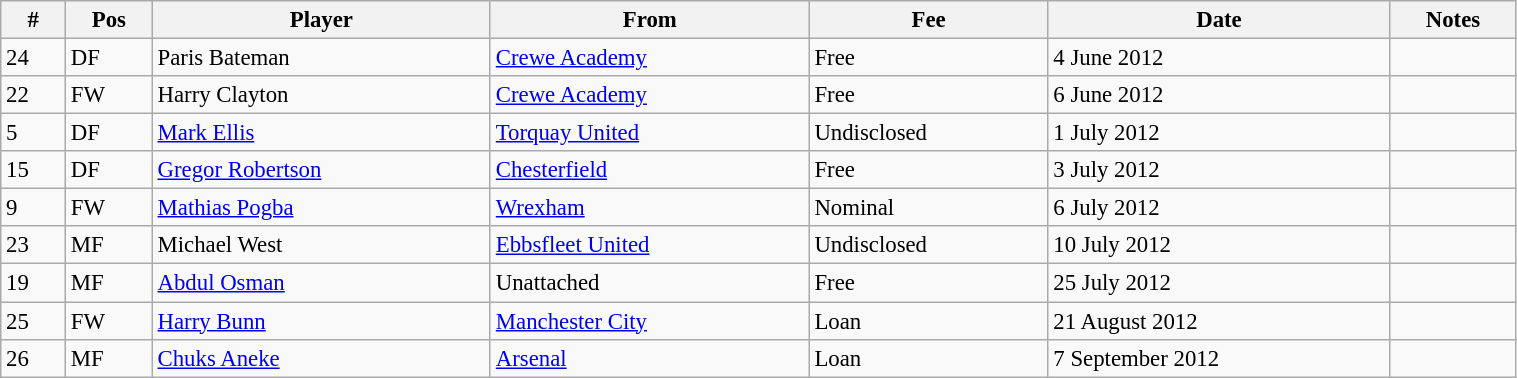<table class="wikitable" style="width:80%; text-align:center; font-size:95%; text-align:left;">
<tr>
<th>#</th>
<th>Pos</th>
<th>Player</th>
<th>From</th>
<th>Fee</th>
<th>Date</th>
<th>Notes</th>
</tr>
<tr>
<td>24</td>
<td>DF</td>
<td> Paris Bateman</td>
<td> <a href='#'>Crewe Academy</a></td>
<td>Free</td>
<td>4 June 2012</td>
<td></td>
</tr>
<tr>
<td>22</td>
<td>FW</td>
<td> Harry Clayton</td>
<td> <a href='#'>Crewe Academy</a></td>
<td>Free</td>
<td>6 June 2012</td>
<td></td>
</tr>
<tr>
<td>5</td>
<td>DF</td>
<td> <a href='#'>Mark Ellis</a></td>
<td> <a href='#'>Torquay United</a></td>
<td>Undisclosed</td>
<td>1 July 2012</td>
<td></td>
</tr>
<tr>
<td>15</td>
<td>DF</td>
<td> <a href='#'>Gregor Robertson</a></td>
<td> <a href='#'>Chesterfield</a></td>
<td>Free</td>
<td>3 July 2012</td>
<td></td>
</tr>
<tr>
<td>9</td>
<td>FW</td>
<td> <a href='#'>Mathias Pogba</a></td>
<td> <a href='#'>Wrexham</a></td>
<td>Nominal</td>
<td>6 July 2012</td>
<td></td>
</tr>
<tr>
<td>23</td>
<td>MF</td>
<td> Michael West</td>
<td> <a href='#'>Ebbsfleet United</a></td>
<td>Undisclosed</td>
<td>10 July 2012</td>
<td></td>
</tr>
<tr>
<td>19</td>
<td>MF</td>
<td> <a href='#'>Abdul Osman</a></td>
<td>Unattached</td>
<td>Free</td>
<td>25 July 2012</td>
<td></td>
</tr>
<tr>
<td>25</td>
<td>FW</td>
<td> <a href='#'>Harry Bunn</a></td>
<td> <a href='#'>Manchester City</a></td>
<td>Loan</td>
<td>21 August 2012</td>
<td></td>
</tr>
<tr>
<td>26</td>
<td>MF</td>
<td> <a href='#'>Chuks Aneke</a></td>
<td> <a href='#'>Arsenal</a></td>
<td>Loan</td>
<td>7 September 2012</td>
<td></td>
</tr>
</table>
